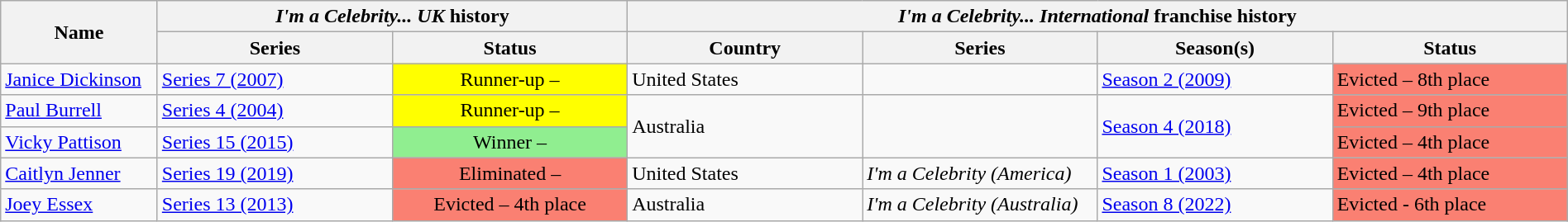<table class="wikitable" style="width: 100%">
<tr>
<th rowspan="2" style="text-align:center">Name</th>
<th colspan="2" style="text-align:center"><em>I'm a Celebrity... UK</em> history</th>
<th colspan="4" style="text-align:center"><em>I'm a Celebrity... International</em> franchise history</th>
</tr>
<tr>
<th style="text-align:center; width:15%;">Series</th>
<th style="text-align:center; width:15%;">Status</th>
<th style="text-align:center; width:15%;">Country</th>
<th style="text-align:center; width:15%;">Series</th>
<th style="text-align:center; width:15%;">Season(s)</th>
<th style="text-align:center; width:15%;">Status</th>
</tr>
<tr>
<td><a href='#'>Janice Dickinson</a></td>
<td><a href='#'>Series 7 (2007)</a></td>
<td style="background:yellow; text-align:center">Runner-up – </td>
<td>United States</td>
<td><em></em></td>
<td><a href='#'>Season 2 (2009)</a></td>
<td bgcolor=salmon>Evicted – 8th place</td>
</tr>
<tr>
<td><a href='#'>Paul Burrell</a></td>
<td><a href='#'>Series 4 (2004)</a></td>
<td style="background:yellow; text-align:center">Runner-up – </td>
<td rowspan="2">Australia</td>
<td rowspan="2"><em></em></td>
<td rowspan="2"><a href='#'>Season 4 (2018)</a></td>
<td bgcolor=salmon>Evicted – 9th place</td>
</tr>
<tr>
<td><a href='#'>Vicky Pattison</a></td>
<td><a href='#'>Series 15 (2015)</a></td>
<td style="background:lightgreen; text-align:center">Winner – </td>
<td bgcolor=salmon>Evicted – 4th place</td>
</tr>
<tr>
<td><a href='#'>Caitlyn Jenner</a></td>
<td><a href='#'>Series 19 (2019)</a></td>
<td style="background:salmon; text-align:center">Eliminated – </td>
<td>United States</td>
<td><em>I'm a Celebrity (America)</em></td>
<td><a href='#'>Season 1 (2003)</a></td>
<td bgcolor=salmon>Evicted – 4th place</td>
</tr>
<tr>
<td><a href='#'>Joey Essex</a></td>
<td><a href='#'>Series 13 (2013)</a></td>
<td style="background:salmon; text-align:center">Evicted – 4th place</td>
<td>Australia</td>
<td><em>I'm a Celebrity (Australia)</em></td>
<td><a href='#'>Season 8 (2022)</a></td>
<td bgcolor=salmon>Evicted - 6th place</td>
</tr>
</table>
